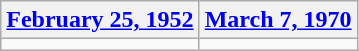<table class=wikitable>
<tr>
<th><a href='#'>February 25, 1952</a></th>
<th><a href='#'>March 7, 1970</a></th>
</tr>
<tr>
<td></td>
<td></td>
</tr>
</table>
